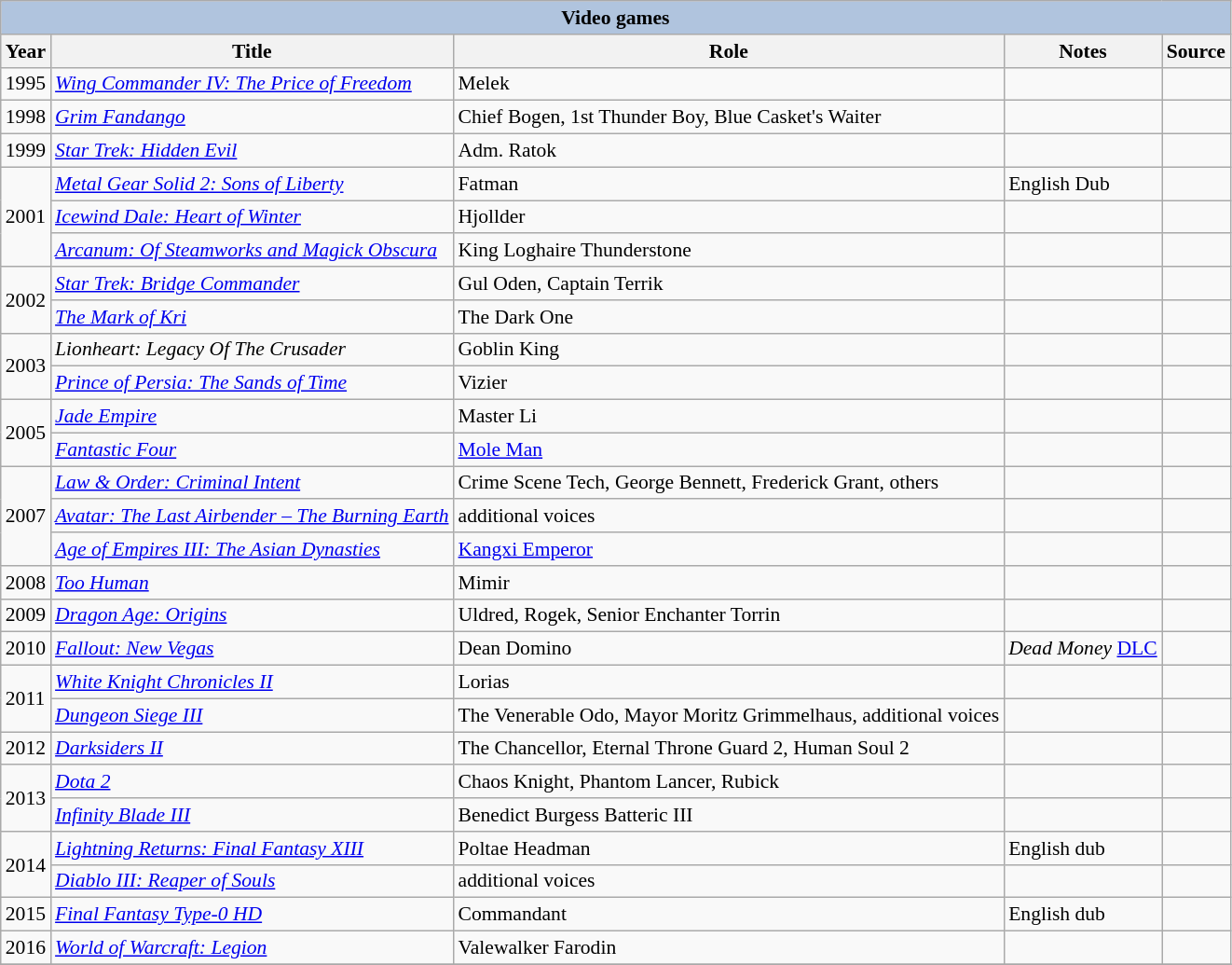<table class="wikitable" style="font-size: 90%;">
<tr>
<th colspan="5" style="background: LightSteelBlue;">Video games</th>
</tr>
<tr>
<th>Year</th>
<th>Title</th>
<th>Role</th>
<th>Notes</th>
<th>Source</th>
</tr>
<tr>
<td>1995</td>
<td><em><a href='#'>Wing Commander IV: The Price of Freedom</a></em></td>
<td>Melek</td>
<td></td>
<td></td>
</tr>
<tr>
<td>1998</td>
<td><em><a href='#'>Grim Fandango</a></em></td>
<td>Chief Bogen, 1st Thunder Boy, Blue Casket's Waiter</td>
<td></td>
<td></td>
</tr>
<tr>
<td>1999</td>
<td><em><a href='#'>Star Trek: Hidden Evil</a></em></td>
<td>Adm. Ratok</td>
<td></td>
<td></td>
</tr>
<tr>
<td rowspan="3">2001</td>
<td><em><a href='#'>Metal Gear Solid 2: Sons of Liberty</a></em></td>
<td>Fatman</td>
<td>English Dub</td>
<td></td>
</tr>
<tr>
<td><em><a href='#'>Icewind Dale: Heart of Winter</a></em></td>
<td>Hjollder</td>
<td></td>
<td></td>
</tr>
<tr>
<td><em><a href='#'>Arcanum: Of Steamworks and Magick Obscura</a></em></td>
<td>King Loghaire Thunderstone</td>
<td></td>
<td></td>
</tr>
<tr>
<td rowspan="2">2002</td>
<td><em><a href='#'>Star Trek: Bridge Commander</a></em></td>
<td>Gul Oden, Captain Terrik</td>
<td></td>
<td></td>
</tr>
<tr>
<td><em><a href='#'>The Mark of Kri</a></em></td>
<td>The Dark One</td>
<td></td>
<td></td>
</tr>
<tr>
<td rowspan="2">2003</td>
<td><em>Lionheart: Legacy Of The Crusader</em></td>
<td>Goblin King</td>
<td></td>
<td></td>
</tr>
<tr>
<td><em><a href='#'>Prince of Persia: The Sands of Time</a></em></td>
<td>Vizier</td>
<td></td>
<td></td>
</tr>
<tr>
<td rowspan="2">2005</td>
<td><em><a href='#'>Jade Empire</a></em></td>
<td>Master Li</td>
<td></td>
<td></td>
</tr>
<tr>
<td><em><a href='#'>Fantastic Four</a></em></td>
<td><a href='#'>Mole Man</a></td>
<td></td>
<td></td>
</tr>
<tr>
<td rowspan="3">2007</td>
<td><em><a href='#'>Law & Order: Criminal Intent</a></em></td>
<td>Crime Scene Tech, George Bennett, Frederick Grant, others</td>
<td></td>
<td></td>
</tr>
<tr>
<td><em><a href='#'>Avatar: The Last Airbender – The Burning Earth</a></em></td>
<td>additional voices</td>
<td></td>
<td></td>
</tr>
<tr>
<td><em><a href='#'>Age of Empires III: The Asian Dynasties</a></em></td>
<td><a href='#'>Kangxi Emperor</a></td>
<td></td>
<td></td>
</tr>
<tr>
<td>2008</td>
<td><em><a href='#'>Too Human</a></em></td>
<td>Mimir</td>
<td></td>
<td></td>
</tr>
<tr>
<td>2009</td>
<td><em><a href='#'>Dragon Age: Origins</a></em></td>
<td>Uldred, Rogek, Senior Enchanter Torrin</td>
<td></td>
<td></td>
</tr>
<tr>
<td>2010</td>
<td><em><a href='#'>Fallout: New Vegas</a></em></td>
<td>Dean Domino</td>
<td><em>Dead Money</em> <a href='#'>DLC</a></td>
<td></td>
</tr>
<tr>
<td rowspan="2">2011</td>
<td><em><a href='#'>White Knight Chronicles II</a></em></td>
<td>Lorias</td>
<td></td>
<td></td>
</tr>
<tr>
<td><em><a href='#'>Dungeon Siege III</a></em></td>
<td>The Venerable Odo, Mayor Moritz Grimmelhaus, additional voices</td>
<td></td>
<td></td>
</tr>
<tr>
<td>2012</td>
<td><em><a href='#'>Darksiders II</a></em></td>
<td>The Chancellor, Eternal Throne Guard 2, Human Soul 2</td>
<td></td>
<td></td>
</tr>
<tr>
<td rowspan="2">2013</td>
<td><em><a href='#'>Dota 2</a></em></td>
<td>Chaos Knight, Phantom Lancer, Rubick</td>
<td></td>
<td></td>
</tr>
<tr>
<td><em><a href='#'>Infinity Blade III</a></em></td>
<td>Benedict Burgess Batteric III</td>
<td></td>
<td></td>
</tr>
<tr>
<td rowspan="2">2014</td>
<td><em><a href='#'>Lightning Returns: Final Fantasy XIII</a></em></td>
<td>Poltae Headman</td>
<td>English dub</td>
<td></td>
</tr>
<tr>
<td><em><a href='#'>Diablo III: Reaper of Souls</a></em></td>
<td>additional voices</td>
<td></td>
<td></td>
</tr>
<tr>
<td>2015</td>
<td><em><a href='#'>Final Fantasy Type-0 HD</a></em></td>
<td>Commandant</td>
<td>English dub</td>
<td></td>
</tr>
<tr>
<td>2016</td>
<td><em><a href='#'>World of Warcraft: Legion</a></em></td>
<td>Valewalker Farodin</td>
<td></td>
<td></td>
</tr>
<tr>
</tr>
</table>
